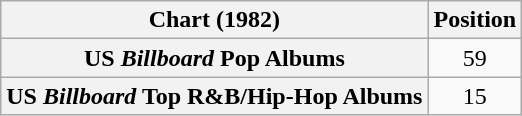<table class="wikitable sortable plainrowheaders" style="text-align:center;">
<tr>
<th scope="col">Chart (1982)</th>
<th scope="col">Position</th>
</tr>
<tr>
<th scope="row">US <em>Billboard</em> Pop Albums</th>
<td>59</td>
</tr>
<tr>
<th scope="row">US <em>Billboard</em> Top R&B/Hip-Hop Albums</th>
<td>15</td>
</tr>
</table>
